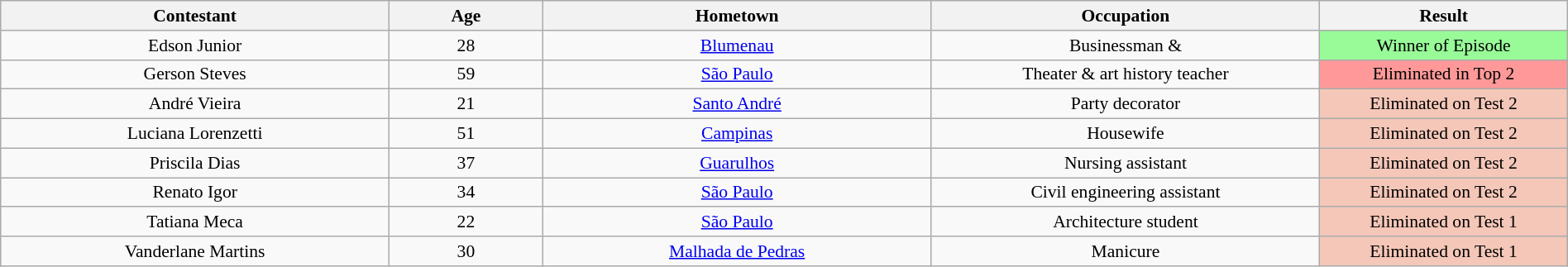<table class="wikitable sortable" style="text-align:center; font-size:90%; width:100%;">
<tr>
<th width="200px">Contestant</th>
<th width="075px">Age</th>
<th width="200px">Hometown</th>
<th width="200px">Occupation</th>
<th width="125px">Result</th>
</tr>
<tr>
<td>Edson Junior</td>
<td>28</td>
<td><a href='#'>Blumenau</a></td>
<td>Businessman & </td>
<td bgcolor=98FB98>Winner of Episode</td>
</tr>
<tr>
<td>Gerson Steves</td>
<td>59</td>
<td><a href='#'>São Paulo</a></td>
<td>Theater & art history teacher</td>
<td bgcolor=FF9999>Eliminated in Top 2</td>
</tr>
<tr>
<td>André Vieira</td>
<td>21</td>
<td><a href='#'>Santo André</a></td>
<td>Party decorator</td>
<td bgcolor=F4C7B8>Eliminated on Test 2</td>
</tr>
<tr>
<td>Luciana Lorenzetti</td>
<td>51</td>
<td><a href='#'>Campinas</a></td>
<td>Housewife</td>
<td bgcolor=F4C7B8>Eliminated on Test 2</td>
</tr>
<tr>
<td>Priscila Dias</td>
<td>37</td>
<td><a href='#'>Guarulhos</a></td>
<td>Nursing assistant</td>
<td bgcolor=F4C7B8>Eliminated on Test 2</td>
</tr>
<tr>
<td>Renato Igor</td>
<td>34</td>
<td><a href='#'>São Paulo</a></td>
<td>Civil engineering assistant</td>
<td bgcolor=F4C7B8>Eliminated on Test 2</td>
</tr>
<tr>
<td>Tatiana Meca</td>
<td>22</td>
<td><a href='#'>São Paulo</a></td>
<td>Architecture student</td>
<td bgcolor=F4C7B8>Eliminated on Test 1</td>
</tr>
<tr>
<td>Vanderlane Martins</td>
<td>30</td>
<td><a href='#'>Malhada de Pedras</a></td>
<td>Manicure</td>
<td bgcolor=F4C7B8>Eliminated on Test 1</td>
</tr>
</table>
